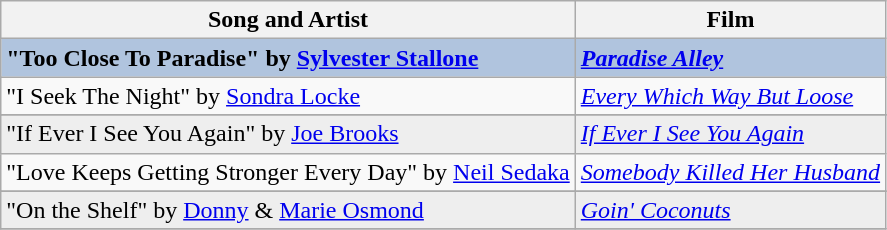<table class="wikitable sortable plainrowheaders">
<tr>
<th>Song and Artist</th>
<th>Film</th>
</tr>
<tr style="background:#B0C4DE">
<td><strong>"Too Close To Paradise" by <a href='#'>Sylvester Stallone</a></strong></td>
<td><strong><em><a href='#'>Paradise Alley</a></em></strong></td>
</tr>
<tr>
<td>"I Seek The Night" by <a href='#'>Sondra Locke</a></td>
<td><em><a href='#'>Every Which Way But Loose</a></em></td>
</tr>
<tr>
</tr>
<tr style="background:#eee;">
<td>"If Ever I See You Again" by <a href='#'>Joe Brooks</a></td>
<td><em><a href='#'>If Ever I See You Again</a></em></td>
</tr>
<tr>
<td>"Love Keeps Getting Stronger Every Day" by <a href='#'>Neil Sedaka</a></td>
<td><em><a href='#'>Somebody Killed Her Husband</a></em></td>
</tr>
<tr>
</tr>
<tr style="background:#eee;">
<td>"On the Shelf" by <a href='#'>Donny</a> & <a href='#'>Marie Osmond</a></td>
<td><em><a href='#'>Goin' Coconuts</a></em></td>
</tr>
<tr>
</tr>
</table>
